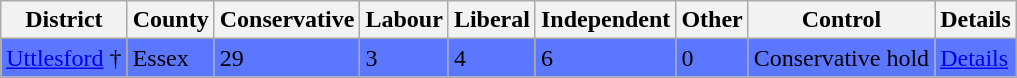<table class="wikitable">
<tr border=1 cellspacing=0 cellpadding=5>
<th>District</th>
<th>County</th>
<th>Conservative</th>
<th>Labour</th>
<th>Liberal</th>
<th>Independent</th>
<th>Other</th>
<th>Control</th>
<th>Details</th>
</tr>
<tr bgcolor=5B76FF>
<td><a href='#'>Uttlesford</a> †</td>
<td>Essex</td>
<td>29</td>
<td>3</td>
<td>4</td>
<td>6</td>
<td>0</td>
<td>Conservative hold</td>
<td><a href='#'>Details</a></td>
</tr>
</table>
